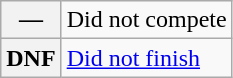<table class="wikitable">
<tr>
<th scope="row">—</th>
<td>Did not compete</td>
</tr>
<tr>
<th scope="row">DNF</th>
<td><a href='#'>Did not finish</a></td>
</tr>
</table>
